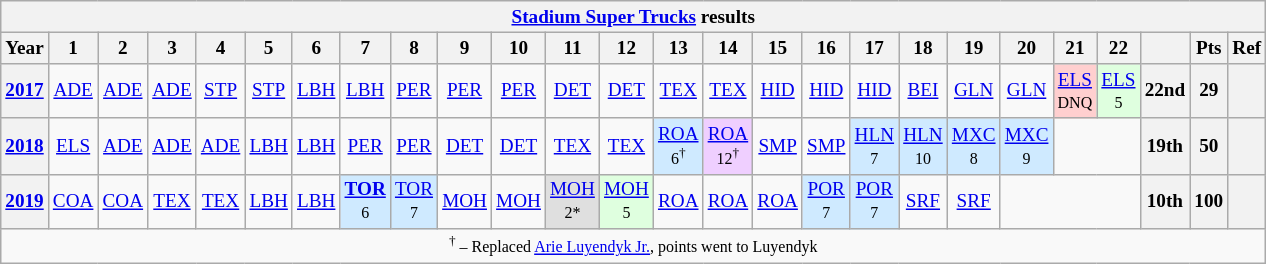<table class="wikitable" style="text-align:center; font-size:80%">
<tr>
<th colspan=45><a href='#'>Stadium Super Trucks</a> results</th>
</tr>
<tr>
<th>Year</th>
<th>1</th>
<th>2</th>
<th>3</th>
<th>4</th>
<th>5</th>
<th>6</th>
<th>7</th>
<th>8</th>
<th>9</th>
<th>10</th>
<th>11</th>
<th>12</th>
<th>13</th>
<th>14</th>
<th>15</th>
<th>16</th>
<th>17</th>
<th>18</th>
<th>19</th>
<th>20</th>
<th>21</th>
<th>22</th>
<th></th>
<th>Pts</th>
<th>Ref</th>
</tr>
<tr>
<th><a href='#'>2017</a></th>
<td><a href='#'>ADE</a></td>
<td><a href='#'>ADE</a></td>
<td><a href='#'>ADE</a></td>
<td><a href='#'>STP</a></td>
<td><a href='#'>STP</a></td>
<td><a href='#'>LBH</a></td>
<td><a href='#'>LBH</a></td>
<td><a href='#'>PER</a></td>
<td><a href='#'>PER</a></td>
<td><a href='#'>PER</a></td>
<td><a href='#'>DET</a></td>
<td><a href='#'>DET</a></td>
<td><a href='#'>TEX</a></td>
<td><a href='#'>TEX</a></td>
<td><a href='#'>HID</a></td>
<td><a href='#'>HID</a></td>
<td><a href='#'>HID</a></td>
<td><a href='#'>BEI</a></td>
<td><a href='#'>GLN</a></td>
<td><a href='#'>GLN</a></td>
<td style="background:#FFCFCF;"><a href='#'>ELS</a><br><small>DNQ</small></td>
<td style="background:#DFFFDF;"><a href='#'>ELS</a><br><small>5</small></td>
<th>22nd</th>
<th>29</th>
<th></th>
</tr>
<tr>
<th><a href='#'>2018</a></th>
<td><a href='#'>ELS</a></td>
<td><a href='#'>ADE</a></td>
<td><a href='#'>ADE</a></td>
<td><a href='#'>ADE</a></td>
<td><a href='#'>LBH</a></td>
<td><a href='#'>LBH</a></td>
<td><a href='#'>PER</a></td>
<td><a href='#'>PER</a></td>
<td><a href='#'>DET</a></td>
<td><a href='#'>DET</a></td>
<td><a href='#'>TEX</a></td>
<td><a href='#'>TEX</a></td>
<td style="background:#CFEAFF;"><a href='#'>ROA</a><br><small>6<sup>†</sup></small></td>
<td style="background:#EFCFFF;"><a href='#'>ROA</a><br><small>12<sup>†</sup></small></td>
<td><a href='#'>SMP</a></td>
<td><a href='#'>SMP</a></td>
<td style="background:#CFEAFF;"><a href='#'>HLN</a><br><small>7</small></td>
<td style="background:#CFEAFF;"><a href='#'>HLN</a><br><small>10</small></td>
<td style="background:#CFEAFF;"><a href='#'>MXC</a><br><small>8</small></td>
<td style="background:#CFEAFF;"><a href='#'>MXC</a><br><small>9</small></td>
<td colspan=2></td>
<th>19th</th>
<th>50</th>
<th></th>
</tr>
<tr>
<th><a href='#'>2019</a></th>
<td><a href='#'>COA</a></td>
<td><a href='#'>COA</a></td>
<td><a href='#'>TEX</a></td>
<td><a href='#'>TEX</a></td>
<td><a href='#'>LBH</a></td>
<td><a href='#'>LBH</a></td>
<td style="background:#CFEAFF;"><strong><a href='#'>TOR</a></strong><br><small>6</small></td>
<td style="background:#CFEAFF;"><a href='#'>TOR</a><br><small>7</small></td>
<td><a href='#'>MOH</a></td>
<td><a href='#'>MOH</a></td>
<td style="background:#DFDFDF;"><a href='#'>MOH</a><br><small>2*</small></td>
<td style="background:#DFFFDF;"><a href='#'>MOH</a><br><small>5</small></td>
<td><a href='#'>ROA</a></td>
<td><a href='#'>ROA</a></td>
<td><a href='#'>ROA</a></td>
<td style="background:#CFEAFF;"><a href='#'>POR</a><br><small>7</small></td>
<td style="background:#CFEAFF;"><a href='#'>POR</a><br><small>7</small></td>
<td><a href='#'>SRF</a></td>
<td><a href='#'>SRF</a></td>
<td colspan=3></td>
<th>10th</th>
<th>100</th>
<th></th>
</tr>
<tr>
<td colspan=45><small><sup>†</sup> – Replaced <a href='#'>Arie Luyendyk Jr.</a>, points went to Luyendyk</small></td>
</tr>
</table>
